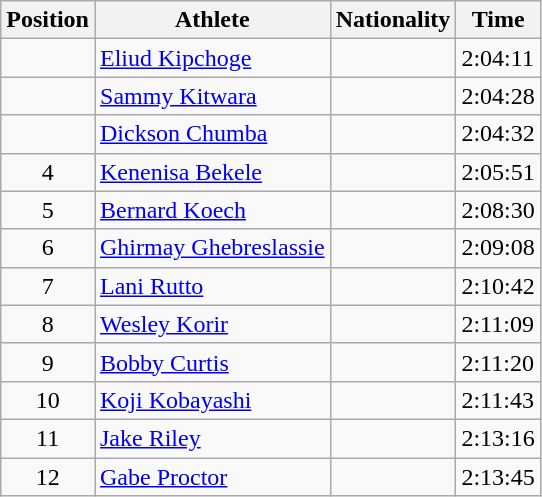<table class="wikitable sortable" border="1">
<tr>
<th>Position</th>
<th>Athlete</th>
<th>Nationality</th>
<th>Time</th>
</tr>
<tr>
<td align=center></td>
<td><a href='#'>Eliud Kipchoge</a></td>
<td></td>
<td>2:04:11</td>
</tr>
<tr>
<td align=center></td>
<td><a href='#'>Sammy Kitwara</a></td>
<td></td>
<td>2:04:28</td>
</tr>
<tr>
<td align=center></td>
<td><a href='#'>Dickson Chumba</a></td>
<td></td>
<td>2:04:32</td>
</tr>
<tr>
<td align=center>4</td>
<td><a href='#'>Kenenisa Bekele</a></td>
<td></td>
<td>2:05:51</td>
</tr>
<tr>
<td align=center>5</td>
<td><a href='#'>Bernard Koech</a></td>
<td></td>
<td>2:08:30</td>
</tr>
<tr>
<td align=center>6</td>
<td><a href='#'>Ghirmay Ghebreslassie</a></td>
<td></td>
<td>2:09:08</td>
</tr>
<tr>
<td align=center>7</td>
<td><a href='#'>Lani Rutto</a></td>
<td></td>
<td>2:10:42</td>
</tr>
<tr>
<td align=center>8</td>
<td><a href='#'>Wesley Korir</a></td>
<td></td>
<td>2:11:09</td>
</tr>
<tr>
<td align=center>9</td>
<td><a href='#'>Bobby Curtis</a></td>
<td></td>
<td>2:11:20</td>
</tr>
<tr>
<td align=center>10</td>
<td><a href='#'>Koji Kobayashi</a></td>
<td></td>
<td>2:11:43</td>
</tr>
<tr>
<td align=center>11</td>
<td><a href='#'>Jake Riley</a></td>
<td></td>
<td>2:13:16</td>
</tr>
<tr>
<td align=center>12</td>
<td><a href='#'>Gabe Proctor</a></td>
<td></td>
<td>2:13:45</td>
</tr>
</table>
